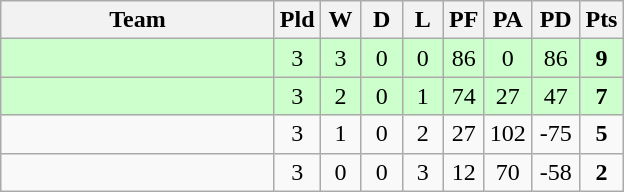<table class="wikitable" style="text-align:center;">
<tr>
<th width=175>Team</th>
<th width=20 abbr="Played">Pld</th>
<th width=20 abbr="Won">W</th>
<th width=20 abbr="Drawn">D</th>
<th width=20 abbr="Lost">L</th>
<th width=20 abbr="Points for">PF</th>
<th width=20 abbr="Points against">PA</th>
<th width=25 abbr="Points difference">PD</th>
<th width=20 abbr="Points">Pts</th>
</tr>
<tr style="background:#ccffcc">
<td align=left></td>
<td>3</td>
<td>3</td>
<td>0</td>
<td>0</td>
<td>86</td>
<td>0</td>
<td>86</td>
<td><strong>9</strong></td>
</tr>
<tr style="background:#ccffcc">
<td align=left></td>
<td>3</td>
<td>2</td>
<td>0</td>
<td>1</td>
<td>74</td>
<td>27</td>
<td>47</td>
<td><strong>7</strong></td>
</tr>
<tr>
<td align=left></td>
<td>3</td>
<td>1</td>
<td>0</td>
<td>2</td>
<td>27</td>
<td>102</td>
<td>-75</td>
<td><strong>5</strong></td>
</tr>
<tr>
<td align=left></td>
<td>3</td>
<td>0</td>
<td>0</td>
<td>3</td>
<td>12</td>
<td>70</td>
<td>-58</td>
<td><strong>2</strong></td>
</tr>
</table>
